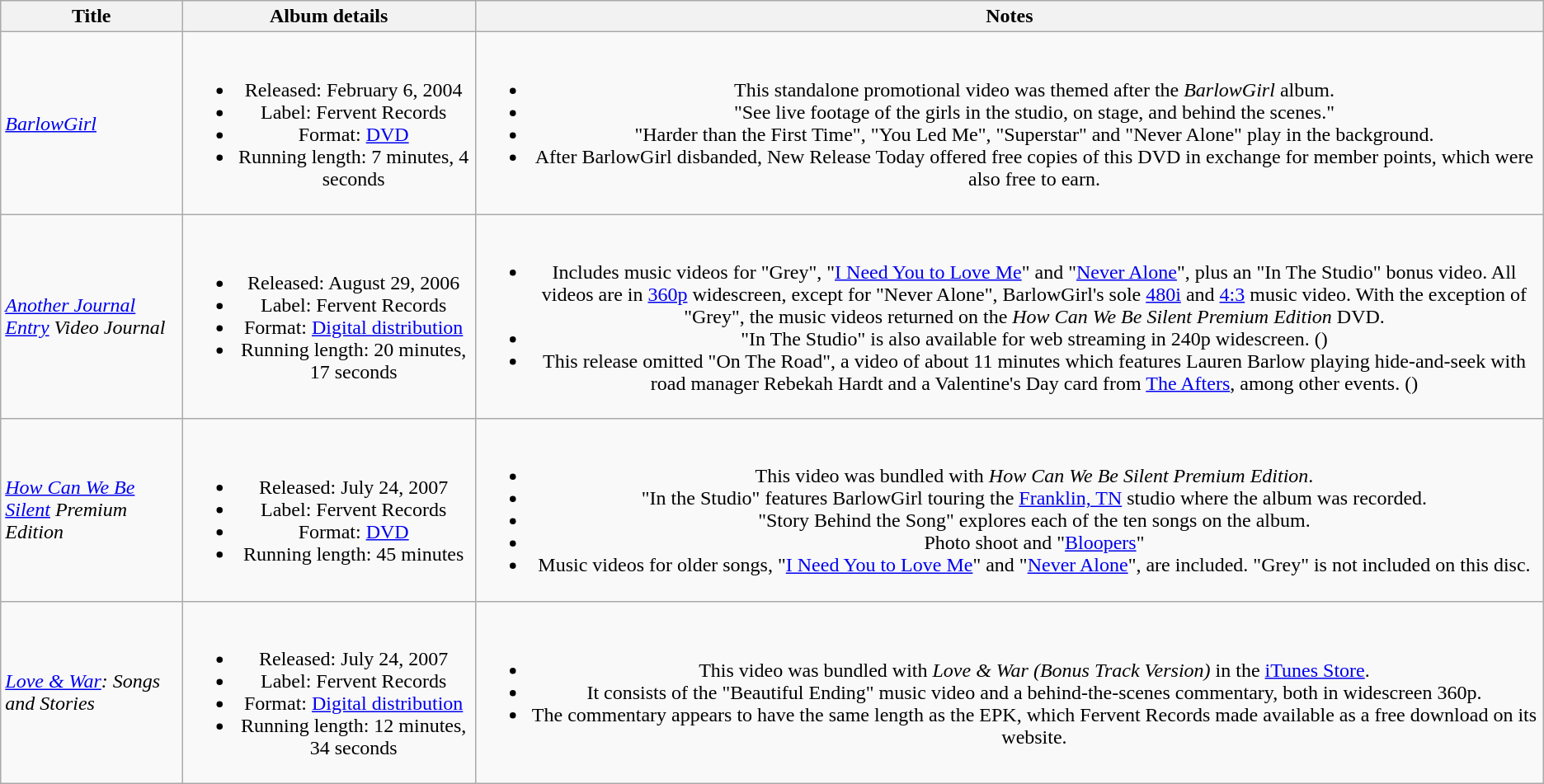<table class="wikitable" style="text-align:center;">
<tr>
<th>Title</th>
<th style="width:230px;">Album details</th>
<th>Notes</th>
</tr>
<tr>
<td align=left><em><a href='#'>BarlowGirl</a></em></td>
<td><br><ul><li>Released: February 6, 2004</li><li>Label: Fervent Records</li><li>Format: <a href='#'>DVD</a></li><li>Running length: 7 minutes, 4 seconds</li></ul></td>
<td><br><ul><li>This standalone promotional video was themed after the <em>BarlowGirl</em> album.</li><li>"See live footage of the girls in the studio, on stage, and behind the scenes."</li><li>"Harder than the First Time", "You Led Me", "Superstar" and "Never Alone" play in the background.</li><li>After BarlowGirl disbanded, New Release Today offered free copies of this DVD in exchange for member points, which were also free to earn.</li></ul></td>
</tr>
<tr>
<td align=left><em><a href='#'>Another Journal Entry</a> Video Journal</em></td>
<td><br><ul><li>Released: August 29, 2006</li><li>Label: Fervent Records</li><li>Format: <a href='#'>Digital distribution</a></li><li>Running length: 20 minutes, 17 seconds</li></ul></td>
<td><br><ul><li>Includes music videos for "Grey", "<a href='#'>I Need You to Love Me</a>" and "<a href='#'>Never Alone</a>", plus an "In The Studio" bonus video. All videos are in <a href='#'>360p</a> widescreen, except for "Never Alone", BarlowGirl's sole <a href='#'>480i</a> and <a href='#'>4:3</a> music video. With the exception of "Grey", the music videos returned on the <em>How Can We Be Silent Premium Edition</em> DVD.</li><li>"In The Studio" is also available for web streaming in 240p widescreen. ()</li><li>This release omitted "On The Road", a video of about 11 minutes which features Lauren Barlow playing hide-and-seek with road manager Rebekah Hardt and a Valentine's Day card from <a href='#'>The Afters</a>, among other events. ()</li></ul></td>
</tr>
<tr>
<td align=left><em><a href='#'>How Can We Be Silent</a> Premium Edition</em></td>
<td><br><ul><li>Released: July 24, 2007</li><li>Label: Fervent Records</li><li>Format: <a href='#'>DVD</a></li><li>Running length: 45 minutes</li></ul></td>
<td><br><ul><li>This video was bundled with <em>How Can We Be Silent Premium Edition</em>.</li><li>"In the Studio" features BarlowGirl touring the <a href='#'>Franklin, TN</a> studio where the album was recorded.</li><li>"Story Behind the Song" explores each of the ten songs on the album.</li><li>Photo shoot and "<a href='#'>Bloopers</a>"</li><li>Music videos for older songs, "<a href='#'>I Need You to Love Me</a>" and "<a href='#'>Never Alone</a>", are included. "Grey" is not included on this disc.</li></ul></td>
</tr>
<tr>
<td align=left><em><a href='#'>Love & War</a>: Songs and Stories</em></td>
<td><br><ul><li>Released: July 24, 2007</li><li>Label: Fervent Records</li><li>Format: <a href='#'>Digital distribution</a></li><li>Running length: 12 minutes, 34 seconds</li></ul></td>
<td><br><ul><li>This video was bundled with <em>Love & War (Bonus Track Version)</em> in the <a href='#'>iTunes Store</a>.</li><li>It consists of the "Beautiful Ending" music video and a behind-the-scenes commentary, both in widescreen 360p.</li><li>The commentary appears to have the same length as the EPK, which Fervent Records made available as a free download on its website.</li></ul></td>
</tr>
</table>
